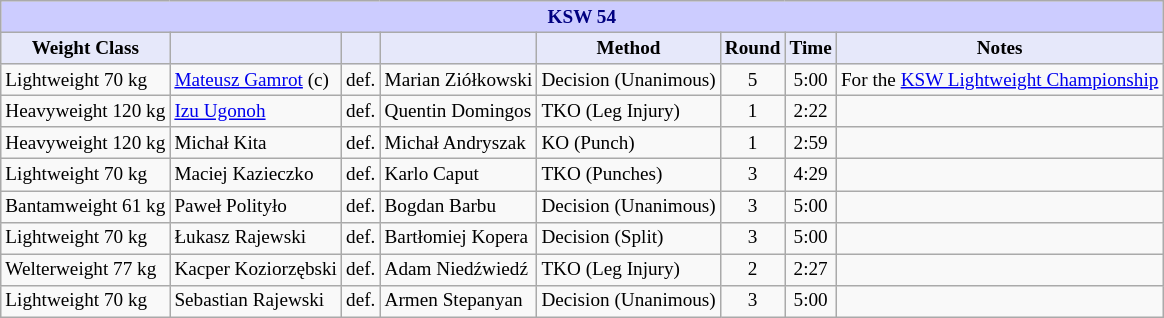<table class="wikitable" style="font-size: 80%;">
<tr>
<th colspan="8" style="background-color: #ccf; color: #000080; text-align: center;"><strong>KSW 54</strong></th>
</tr>
<tr>
<th colspan="1" style="background-color: #E6E8FA; color: #000000; text-align: center;">Weight Class</th>
<th colspan="1" style="background-color: #E6E8FA; color: #000000; text-align: center;"></th>
<th colspan="1" style="background-color: #E6E8FA; color: #000000; text-align: center;"></th>
<th colspan="1" style="background-color: #E6E8FA; color: #000000; text-align: center;"></th>
<th colspan="1" style="background-color: #E6E8FA; color: #000000; text-align: center;">Method</th>
<th colspan="1" style="background-color: #E6E8FA; color: #000000; text-align: center;">Round</th>
<th colspan="1" style="background-color: #E6E8FA; color: #000000; text-align: center;">Time</th>
<th colspan="1" style="background-color: #E6E8FA; color: #000000; text-align: center;">Notes</th>
</tr>
<tr>
<td>Lightweight 70 kg</td>
<td> <a href='#'>Mateusz Gamrot</a> (c)</td>
<td>def.</td>
<td> Marian Ziółkowski</td>
<td>Decision (Unanimous)</td>
<td align=center>5</td>
<td align=center>5:00</td>
<td>For the <a href='#'>KSW Lightweight Championship</a></td>
</tr>
<tr>
<td>Heavyweight 120 kg</td>
<td> <a href='#'>Izu Ugonoh</a></td>
<td align=center>def.</td>
<td> Quentin Domingos</td>
<td>TKO (Leg Injury)</td>
<td align=center>1</td>
<td align=center>2:22</td>
<td></td>
</tr>
<tr>
<td>Heavyweight 120 kg</td>
<td> Michał Kita</td>
<td align=center>def.</td>
<td> Michał Andryszak</td>
<td>KO (Punch)</td>
<td align=center>1</td>
<td align=center>2:59</td>
<td></td>
</tr>
<tr>
<td>Lightweight 70 kg</td>
<td> Maciej Kazieczko</td>
<td align=center>def.</td>
<td> Karlo Caput</td>
<td>TKO (Punches)</td>
<td align=center>3</td>
<td align=center>4:29</td>
<td></td>
</tr>
<tr>
<td>Bantamweight 61 kg</td>
<td> Paweł Polityło</td>
<td align=center>def.</td>
<td> Bogdan Barbu</td>
<td>Decision (Unanimous)</td>
<td align=center>3</td>
<td align=center>5:00</td>
<td></td>
</tr>
<tr>
<td>Lightweight 70 kg</td>
<td> Łukasz Rajewski</td>
<td align=center>def.</td>
<td> Bartłomiej Kopera</td>
<td>Decision (Split)</td>
<td align=center>3</td>
<td align=center>5:00</td>
<td></td>
</tr>
<tr>
<td>Welterweight 77 kg</td>
<td> Kacper Koziorzębski</td>
<td align=center>def.</td>
<td> Adam Niedźwiedź</td>
<td>TKO (Leg Injury)</td>
<td align=center>2</td>
<td align=center>2:27</td>
<td></td>
</tr>
<tr>
<td>Lightweight 70 kg</td>
<td> Sebastian Rajewski</td>
<td align=center>def.</td>
<td> Armen Stepanyan</td>
<td>Decision (Unanimous)</td>
<td align=center>3</td>
<td align=center>5:00</td>
<td></td>
</tr>
</table>
